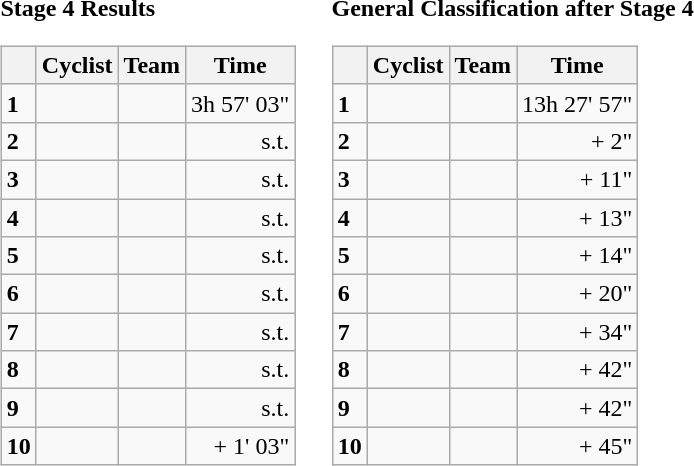<table>
<tr>
<td><strong>Stage 4 Results</strong><br><table class="wikitable">
<tr>
<th></th>
<th>Cyclist</th>
<th>Team</th>
<th>Time</th>
</tr>
<tr>
<td><strong>1</strong></td>
<td></td>
<td></td>
<td align="right">3h 57' 03"</td>
</tr>
<tr>
<td><strong>2</strong></td>
<td></td>
<td></td>
<td align="right">s.t.</td>
</tr>
<tr>
<td><strong>3</strong></td>
<td></td>
<td></td>
<td align="right">s.t.</td>
</tr>
<tr>
<td><strong>4</strong></td>
<td></td>
<td></td>
<td align="right">s.t.</td>
</tr>
<tr>
<td><strong>5</strong></td>
<td></td>
<td></td>
<td align="right">s.t.</td>
</tr>
<tr>
<td><strong>6</strong></td>
<td></td>
<td></td>
<td align="right">s.t.</td>
</tr>
<tr>
<td><strong>7</strong></td>
<td></td>
<td></td>
<td align="right">s.t.</td>
</tr>
<tr>
<td><strong>8</strong></td>
<td></td>
<td></td>
<td align="right">s.t.</td>
</tr>
<tr>
<td><strong>9</strong></td>
<td></td>
<td></td>
<td align="right">s.t.</td>
</tr>
<tr>
<td><strong>10</strong></td>
<td></td>
<td></td>
<td align="right">+ 1' 03"</td>
</tr>
</table>
</td>
<td></td>
<td><strong>General Classification after Stage 4</strong><br><table class="wikitable">
<tr>
<th></th>
<th>Cyclist</th>
<th>Team</th>
<th>Time</th>
</tr>
<tr>
<td><strong>1</strong></td>
<td> </td>
<td></td>
<td align="right">13h 27' 57"</td>
</tr>
<tr>
<td><strong>2</strong></td>
<td> </td>
<td></td>
<td align="right">+ 2"</td>
</tr>
<tr>
<td><strong>3</strong></td>
<td></td>
<td></td>
<td align="right">+ 11"</td>
</tr>
<tr>
<td><strong>4</strong></td>
<td></td>
<td></td>
<td align="right">+ 13"</td>
</tr>
<tr>
<td><strong>5</strong></td>
<td></td>
<td></td>
<td align="right">+ 14"</td>
</tr>
<tr>
<td><strong>6</strong></td>
<td></td>
<td></td>
<td align="right">+ 20"</td>
</tr>
<tr>
<td><strong>7</strong></td>
<td></td>
<td></td>
<td align="right">+ 34"</td>
</tr>
<tr>
<td><strong>8</strong></td>
<td></td>
<td></td>
<td align="right">+ 42"</td>
</tr>
<tr>
<td><strong>9</strong></td>
<td></td>
<td></td>
<td align="right">+ 42"</td>
</tr>
<tr>
<td><strong>10</strong></td>
<td></td>
<td></td>
<td align="right">+ 45"</td>
</tr>
</table>
</td>
</tr>
</table>
